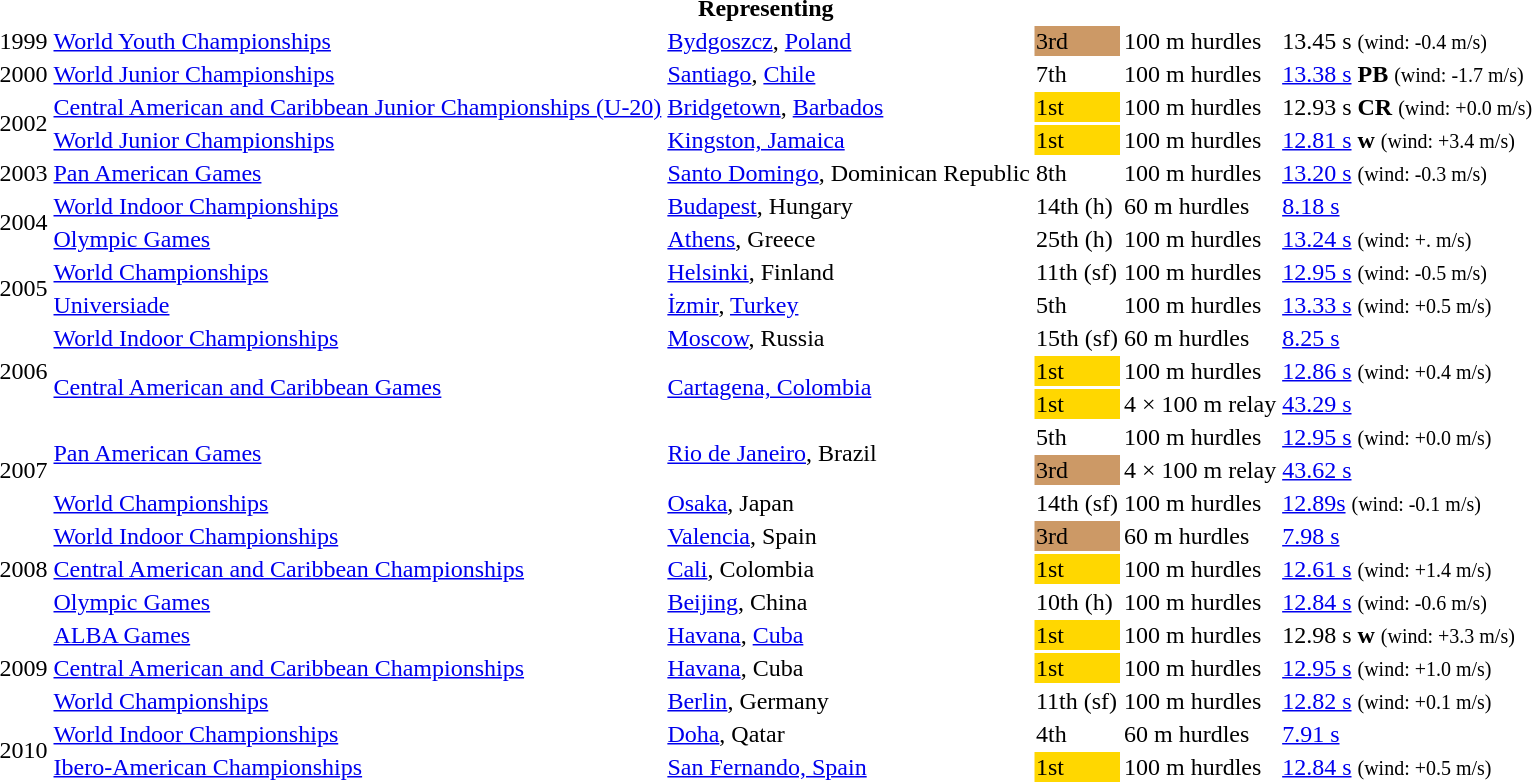<table>
<tr>
<th colspan="6">Representing </th>
</tr>
<tr>
<td>1999</td>
<td><a href='#'>World Youth Championships</a></td>
<td><a href='#'>Bydgoszcz</a>, <a href='#'>Poland</a></td>
<td bgcolor="cc9966">3rd</td>
<td>100 m hurdles</td>
<td>13.45 s <small>(wind: -0.4 m/s)</small></td>
</tr>
<tr>
<td>2000</td>
<td><a href='#'>World Junior Championships</a></td>
<td><a href='#'>Santiago</a>, <a href='#'>Chile</a></td>
<td>7th</td>
<td>100 m hurdles</td>
<td><a href='#'>13.38 s</a> <strong>PB</strong> <small>(wind: -1.7 m/s)</small></td>
</tr>
<tr>
<td rowspan=2>2002</td>
<td><a href='#'>Central American and Caribbean Junior Championships (U-20)</a></td>
<td><a href='#'>Bridgetown</a>, <a href='#'>Barbados</a></td>
<td bgcolor=gold>1st</td>
<td>100 m hurdles</td>
<td>12.93 s <strong>CR</strong>  <small>(wind: +0.0 m/s)</small></td>
</tr>
<tr>
<td><a href='#'>World Junior Championships</a></td>
<td><a href='#'>Kingston, Jamaica</a></td>
<td bgcolor=gold>1st</td>
<td>100 m hurdles</td>
<td><a href='#'>12.81 s</a> <strong>w</strong> <small>(wind: +3.4 m/s)</small></td>
</tr>
<tr>
<td>2003</td>
<td><a href='#'>Pan American Games</a></td>
<td><a href='#'>Santo Domingo</a>, Dominican Republic</td>
<td>8th</td>
<td>100 m hurdles</td>
<td><a href='#'>13.20 s</a> <small>(wind: -0.3 m/s)</small></td>
</tr>
<tr>
<td rowspan=2>2004</td>
<td><a href='#'>World Indoor Championships</a></td>
<td><a href='#'>Budapest</a>, Hungary</td>
<td>14th (h)</td>
<td>60 m hurdles</td>
<td><a href='#'>8.18 s</a></td>
</tr>
<tr>
<td><a href='#'>Olympic Games</a></td>
<td><a href='#'>Athens</a>, Greece</td>
<td>25th (h)</td>
<td>100 m hurdles</td>
<td><a href='#'>13.24 s</a> <small>(wind: +. m/s)</small></td>
</tr>
<tr>
<td rowspan=2>2005</td>
<td><a href='#'>World Championships</a></td>
<td><a href='#'>Helsinki</a>, Finland</td>
<td>11th (sf)</td>
<td>100 m hurdles</td>
<td><a href='#'>12.95 s</a> <small>(wind: -0.5 m/s)</small></td>
</tr>
<tr>
<td><a href='#'>Universiade</a></td>
<td><a href='#'>İzmir</a>, <a href='#'>Turkey</a></td>
<td>5th</td>
<td>100 m hurdles</td>
<td><a href='#'>13.33 s</a>  <small>(wind: +0.5 m/s)</small></td>
</tr>
<tr>
<td rowspan=3>2006</td>
<td><a href='#'>World Indoor Championships</a></td>
<td><a href='#'>Moscow</a>, Russia</td>
<td>15th (sf)</td>
<td>60 m hurdles</td>
<td><a href='#'>8.25 s</a></td>
</tr>
<tr>
<td rowspan=2><a href='#'>Central American and Caribbean Games</a></td>
<td rowspan=2><a href='#'>Cartagena, Colombia</a></td>
<td bgcolor="gold">1st</td>
<td>100 m hurdles</td>
<td><a href='#'>12.86 s</a> <small>(wind: +0.4 m/s)</small></td>
</tr>
<tr>
<td bgcolor="gold">1st</td>
<td>4 × 100 m relay</td>
<td><a href='#'>43.29 s</a></td>
</tr>
<tr>
<td rowspan=3>2007</td>
<td rowspan=2><a href='#'>Pan American Games</a></td>
<td rowspan=2><a href='#'>Rio de Janeiro</a>, Brazil</td>
<td>5th</td>
<td>100 m hurdles</td>
<td><a href='#'>12.95 s</a> <small>(wind: +0.0 m/s)</small></td>
</tr>
<tr>
<td bgcolor=cc9966>3rd</td>
<td>4 × 100 m relay</td>
<td><a href='#'>43.62 s</a></td>
</tr>
<tr>
<td><a href='#'>World Championships</a></td>
<td><a href='#'>Osaka</a>, Japan</td>
<td>14th (sf)</td>
<td>100 m hurdles</td>
<td><a href='#'>12.89s</a> <small>(wind: -0.1 m/s)</small></td>
</tr>
<tr>
<td rowspan=3>2008</td>
<td><a href='#'>World Indoor Championships</a></td>
<td><a href='#'>Valencia</a>, Spain</td>
<td bgcolor="cc9966">3rd</td>
<td>60 m hurdles</td>
<td><a href='#'>7.98 s</a></td>
</tr>
<tr>
<td><a href='#'>Central American and Caribbean Championships</a></td>
<td><a href='#'>Cali</a>, Colombia</td>
<td bgcolor="gold">1st</td>
<td>100 m hurdles</td>
<td><a href='#'>12.61 s</a> <small>(wind: +1.4 m/s)</small></td>
</tr>
<tr>
<td><a href='#'>Olympic Games</a></td>
<td><a href='#'>Beijing</a>, China</td>
<td>10th (h)</td>
<td>100 m hurdles</td>
<td><a href='#'>12.84 s</a> <small>(wind: -0.6 m/s)</small></td>
</tr>
<tr>
<td rowspan=3>2009</td>
<td><a href='#'>ALBA Games</a></td>
<td><a href='#'>Havana</a>, <a href='#'>Cuba</a></td>
<td bgcolor=gold>1st</td>
<td>100 m hurdles</td>
<td>12.98 s <strong>w</strong> <small>(wind: +3.3 m/s)</small></td>
</tr>
<tr>
<td><a href='#'>Central American and Caribbean Championships</a></td>
<td><a href='#'>Havana</a>, Cuba</td>
<td bgcolor="gold">1st</td>
<td>100 m hurdles</td>
<td><a href='#'>12.95 s</a> <small>(wind: +1.0 m/s)</small></td>
</tr>
<tr>
<td><a href='#'>World Championships</a></td>
<td><a href='#'>Berlin</a>, Germany</td>
<td>11th (sf)</td>
<td>100 m hurdles</td>
<td><a href='#'>12.82 s</a> <small>(wind: +0.1 m/s)</small></td>
</tr>
<tr>
<td rowspan=2>2010</td>
<td><a href='#'>World Indoor Championships</a></td>
<td><a href='#'>Doha</a>, Qatar</td>
<td>4th</td>
<td>60 m hurdles</td>
<td><a href='#'>7.91 s</a></td>
</tr>
<tr>
<td><a href='#'>Ibero-American Championships</a></td>
<td><a href='#'>San Fernando, Spain</a></td>
<td bgcolor="gold">1st</td>
<td>100 m hurdles</td>
<td><a href='#'>12.84 s</a> <small>(wind: +0.5 m/s)</small></td>
</tr>
</table>
